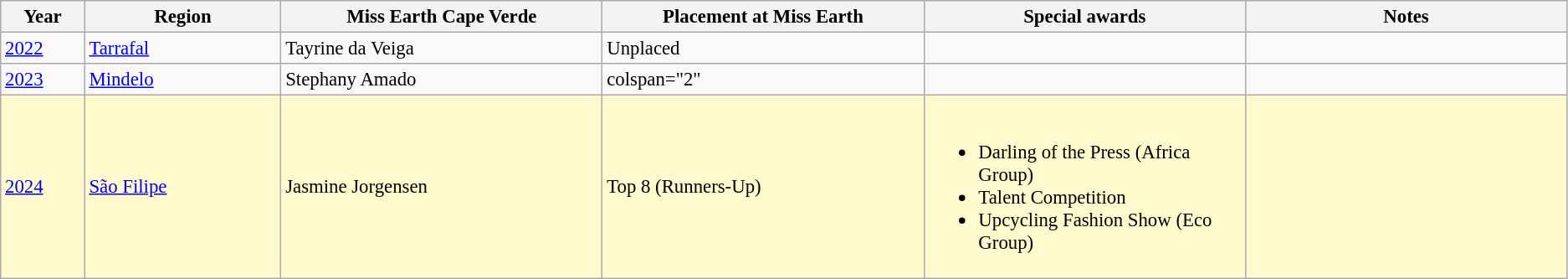<table class="wikitable " style="font-size: 95%;">
<tr>
<th width="60">Year</th>
<th width="150">Region</th>
<th width="250">Miss Earth Cape Verde</th>
<th width="250">Placement at Miss Earth</th>
<th width="250">Special awards</th>
<th width="250">Notes</th>
</tr>
<tr>
<td><a href='#'>2022</a></td>
<td><a href='#'>Tarrafal</a></td>
<td>Tayrine da Veiga</td>
<td>Unplaced</td>
<td></td>
<td></td>
</tr>
<tr>
<td><a href='#'>2023</a></td>
<td><a href='#'>Mindelo</a></td>
<td>Stephany Amado</td>
<td>colspan="2" </td>
<td></td>
</tr>
<tr style="background-color:#FFFACD;">
<td><a href='#'>2024</a></td>
<td><a href='#'>São Filipe</a></td>
<td>Jasmine Jorgensen</td>
<td>Top 8 (Runners-Up)</td>
<td><br><ul><li>Darling of the Press (Africa Group)</li><li> Talent Competition</li><li> Upcycling Fashion Show (Eco Group)</li></ul></td>
<td></td>
</tr>
</table>
